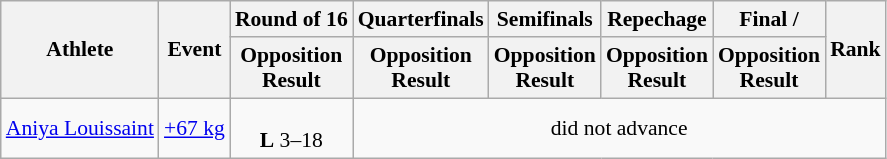<table class="wikitable" style="font-size:90%">
<tr>
<th rowspan="2">Athlete</th>
<th rowspan="2">Event</th>
<th>Round of 16</th>
<th>Quarterfinals</th>
<th>Semifinals</th>
<th>Repechage</th>
<th>Final / </th>
<th rowspan="2">Rank</th>
</tr>
<tr>
<th>Opposition<br>Result</th>
<th>Opposition<br>Result</th>
<th>Opposition<br>Result</th>
<th>Opposition<br>Result</th>
<th>Opposition<br>Result</th>
</tr>
<tr align=center>
<td align=left><a href='#'>Aniya Louissaint</a></td>
<td align=left><a href='#'>+67 kg</a></td>
<td><br><strong>L</strong> 3–18</td>
<td colspan=5>did not advance</td>
</tr>
</table>
